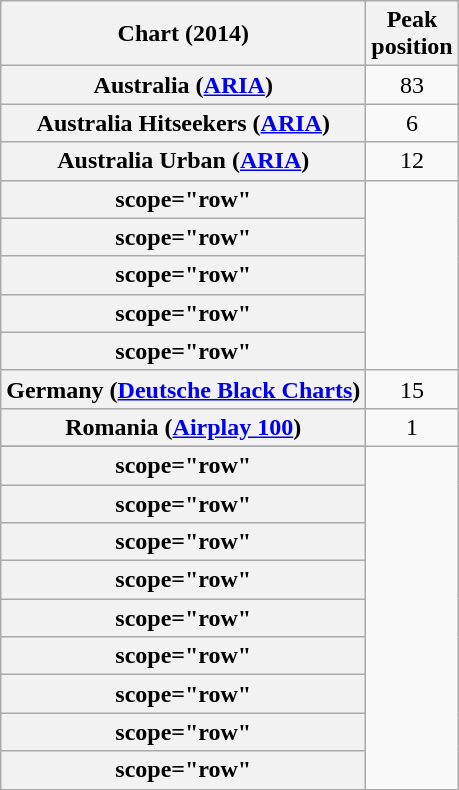<table class="wikitable plainrowheaders sortable" style="text-align:center">
<tr>
<th scope="col">Chart (2014)</th>
<th scope="col">Peak<br>position</th>
</tr>
<tr>
<th scope="row">Australia (<a href='#'>ARIA</a>)</th>
<td style="text-align:center;">83</td>
</tr>
<tr>
<th scope="row">Australia Hitseekers (<a href='#'>ARIA</a>)</th>
<td style="text-align:center;">6</td>
</tr>
<tr>
<th scope="row">Australia Urban (<a href='#'>ARIA</a>)</th>
<td style="text-align:center;">12</td>
</tr>
<tr>
<th>scope="row" </th>
</tr>
<tr>
<th>scope="row"</th>
</tr>
<tr>
<th>scope="row" </th>
</tr>
<tr>
<th>scope="row" </th>
</tr>
<tr>
<th>scope="row" </th>
</tr>
<tr>
<th scope="row">Germany (<a href='#'>Deutsche Black Charts</a>)</th>
<td>15</td>
</tr>
<tr>
<th scope="row">Romania (<a href='#'>Airplay 100</a>)</th>
<td align="center">1</td>
</tr>
<tr>
</tr>
<tr>
<th>scope="row" </th>
</tr>
<tr>
<th>scope="row" </th>
</tr>
<tr>
<th>scope="row" </th>
</tr>
<tr>
<th>scope="row" </th>
</tr>
<tr>
<th>scope="row" </th>
</tr>
<tr>
<th>scope="row" </th>
</tr>
<tr>
<th>scope="row" </th>
</tr>
<tr>
<th>scope="row" </th>
</tr>
<tr>
<th>scope="row" </th>
</tr>
</table>
